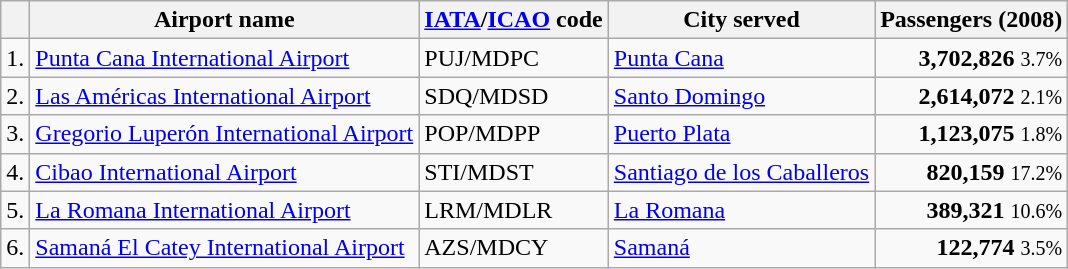<table class="wikitable sortable">
<tr>
<th></th>
<th>Airport name</th>
<th><a href='#'>IATA</a>/<a href='#'>ICAO</a> code</th>
<th>City served</th>
<th>Passengers (2008)</th>
</tr>
<tr>
<td>1.</td>
<td><a href='#'>Punta Cana International Airport</a></td>
<td>PUJ/MDPC</td>
<td><a href='#'>Punta Cana</a></td>
<td align=right><strong>3,702,826</strong> <small> 3.7%</small></td>
</tr>
<tr>
<td>2.</td>
<td><a href='#'>Las Américas International Airport</a></td>
<td>SDQ/MDSD</td>
<td><a href='#'>Santo Domingo</a></td>
<td align=right><strong>2,614,072</strong> <small> 2.1%</small></td>
</tr>
<tr>
<td>3.</td>
<td><a href='#'>Gregorio Luperón International Airport</a></td>
<td>POP/MDPP</td>
<td><a href='#'>Puerto Plata</a></td>
<td align=right><strong>1,123,075</strong> <small> 1.8%</small></td>
</tr>
<tr>
<td>4.</td>
<td><a href='#'>Cibao International Airport</a></td>
<td>STI/MDST</td>
<td><a href='#'>Santiago de los Caballeros</a></td>
<td align=right><strong>820,159</strong> <small> 17.2%</small></td>
</tr>
<tr>
<td>5.</td>
<td><a href='#'>La Romana International Airport</a></td>
<td>LRM/MDLR</td>
<td><a href='#'>La Romana</a></td>
<td align=right><strong>389,321 </strong> <small> 10.6%</small></td>
</tr>
<tr>
<td>6.</td>
<td><a href='#'>Samaná El Catey International Airport</a></td>
<td>AZS/MDCY</td>
<td><a href='#'>Samaná</a></td>
<td align=right><strong>122,774</strong> <small> 3.5%</small></td>
</tr>
</table>
